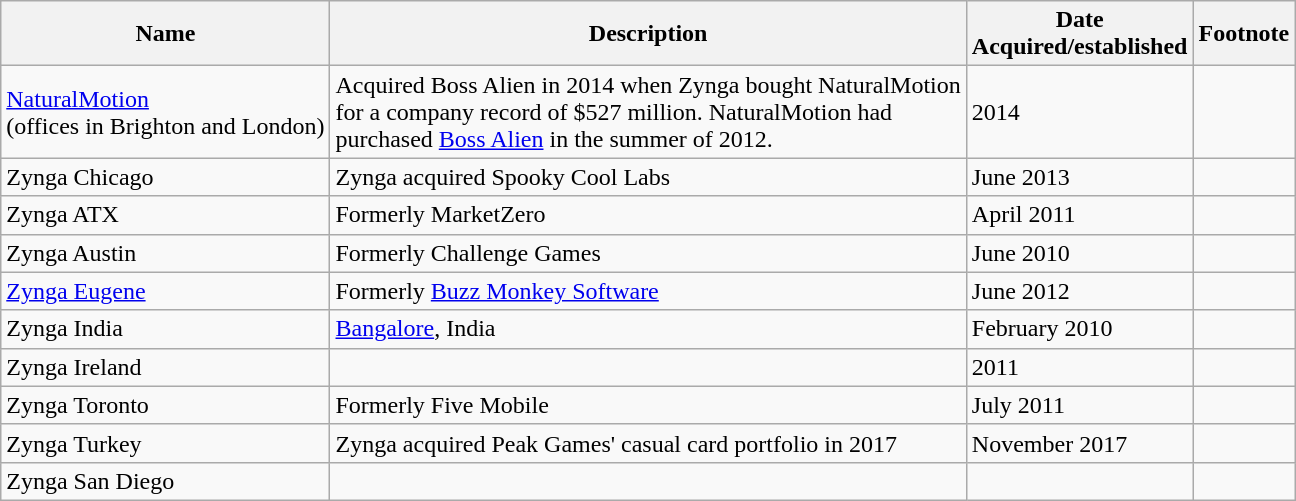<table class="wikitable sortable">
<tr>
<th>Name</th>
<th>Description</th>
<th>Date<br>Acquired/established</th>
<th>Footnote</th>
</tr>
<tr>
<td><a href='#'>NaturalMotion</a><br>(offices in Brighton and London)</td>
<td>Acquired Boss Alien in 2014 when Zynga bought NaturalMotion<br>for a company record of $527 million. NaturalMotion had<br>purchased <a href='#'>Boss Alien</a> in the summer of 2012.</td>
<td>2014</td>
<td></td>
</tr>
<tr>
<td>Zynga Chicago</td>
<td>Zynga acquired Spooky Cool Labs</td>
<td>June 2013</td>
<td></td>
</tr>
<tr>
<td>Zynga ATX</td>
<td>Formerly MarketZero</td>
<td>April 2011</td>
<td></td>
</tr>
<tr>
<td>Zynga Austin</td>
<td>Formerly Challenge Games</td>
<td>June 2010</td>
<td></td>
</tr>
<tr>
<td><a href='#'>Zynga Eugene</a></td>
<td>Formerly <a href='#'>Buzz Monkey Software</a></td>
<td>June 2012</td>
<td></td>
</tr>
<tr>
<td>Zynga India</td>
<td><a href='#'>Bangalore</a>, India</td>
<td>February 2010</td>
<td></td>
</tr>
<tr>
<td>Zynga Ireland</td>
<td></td>
<td>2011</td>
<td></td>
</tr>
<tr>
<td>Zynga Toronto</td>
<td>Formerly Five Mobile</td>
<td>July 2011</td>
<td></td>
</tr>
<tr>
<td>Zynga Turkey</td>
<td>Zynga acquired Peak Games' casual card portfolio in 2017</td>
<td>November 2017</td>
<td></td>
</tr>
<tr>
<td>Zynga San Diego</td>
<td></td>
<td></td>
<td></td>
</tr>
</table>
